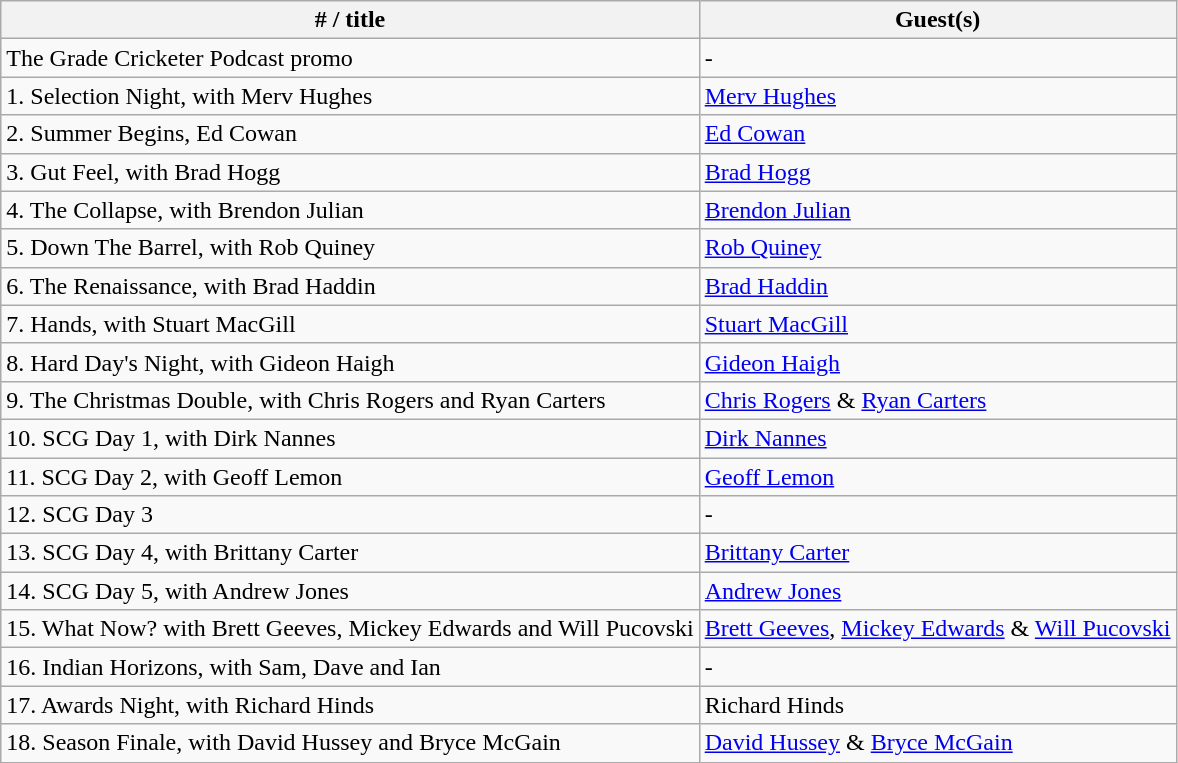<table class="wikitable">
<tr>
<th># / title</th>
<th>Guest(s)</th>
</tr>
<tr>
<td>The Grade Cricketer Podcast promo</td>
<td>-</td>
</tr>
<tr>
<td>1. Selection Night, with Merv Hughes</td>
<td><a href='#'>Merv Hughes</a></td>
</tr>
<tr>
<td>2. Summer Begins, Ed Cowan</td>
<td><a href='#'>Ed Cowan</a></td>
</tr>
<tr>
<td>3. Gut Feel, with Brad Hogg</td>
<td><a href='#'>Brad Hogg</a></td>
</tr>
<tr>
<td>4. The Collapse, with Brendon Julian</td>
<td><a href='#'>Brendon Julian</a></td>
</tr>
<tr>
<td>5. Down The Barrel, with Rob Quiney</td>
<td><a href='#'>Rob Quiney</a></td>
</tr>
<tr>
<td>6. The Renaissance, with Brad Haddin</td>
<td><a href='#'>Brad Haddin</a></td>
</tr>
<tr>
<td>7. Hands, with Stuart MacGill</td>
<td><a href='#'>Stuart MacGill</a></td>
</tr>
<tr>
<td>8. Hard Day's Night, with Gideon Haigh</td>
<td><a href='#'>Gideon Haigh</a></td>
</tr>
<tr>
<td>9. The Christmas Double, with Chris Rogers and Ryan Carters</td>
<td><a href='#'>Chris Rogers</a> & <a href='#'>Ryan Carters</a></td>
</tr>
<tr>
<td>10. SCG Day 1, with Dirk Nannes</td>
<td><a href='#'>Dirk Nannes</a></td>
</tr>
<tr>
<td>11. SCG Day 2, with Geoff Lemon</td>
<td><a href='#'>Geoff Lemon</a></td>
</tr>
<tr>
<td>12. SCG Day 3</td>
<td>-</td>
</tr>
<tr>
<td>13. SCG Day 4, with Brittany Carter</td>
<td><a href='#'>Brittany Carter</a></td>
</tr>
<tr>
<td>14. SCG Day 5, with Andrew Jones</td>
<td><a href='#'>Andrew Jones</a></td>
</tr>
<tr>
<td>15. What Now? with Brett Geeves, Mickey Edwards and Will Pucovski</td>
<td><a href='#'>Brett Geeves</a>, <a href='#'>Mickey Edwards</a> & <a href='#'>Will Pucovski</a></td>
</tr>
<tr>
<td>16. Indian Horizons, with Sam, Dave and Ian</td>
<td>-</td>
</tr>
<tr>
<td>17. Awards Night, with Richard Hinds</td>
<td>Richard Hinds</td>
</tr>
<tr>
<td>18. Season Finale, with David Hussey and Bryce McGain</td>
<td><a href='#'>David Hussey</a> & <a href='#'>Bryce McGain</a></td>
</tr>
</table>
